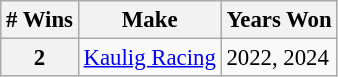<table class="wikitable" style="font-size: 95%;">
<tr>
<th># Wins</th>
<th>Make</th>
<th>Years Won</th>
</tr>
<tr>
<th>2</th>
<td><a href='#'>Kaulig Racing</a></td>
<td>2022, 2024</td>
</tr>
</table>
